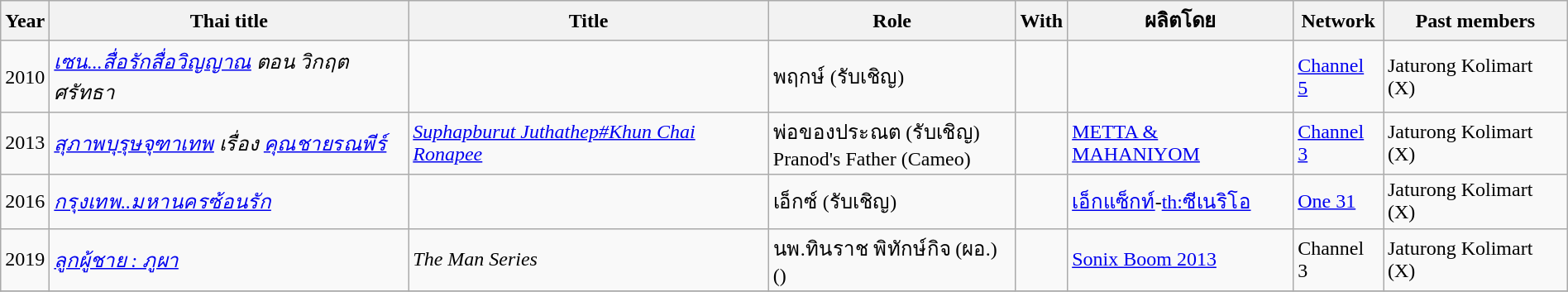<table class="wikitable" width = 100%>
<tr>
<th><strong>Year</strong></th>
<th><strong>Thai title</strong></th>
<th><strong>Title</strong></th>
<th><strong>Role</strong></th>
<th><strong>With</strong></th>
<th>ผลิตโดย</th>
<th><strong>Network</strong></th>
<th><strong>Past members</strong></th>
</tr>
<tr>
<td rowspan="1">2010</td>
<td><em><a href='#'>เซน...สื่อรักสื่อวิญญาณ</a> ตอน วิกฤตศรัทธา</em></td>
<td><em> </em></td>
<td>พฤกษ์ (รับเชิญ) <br></td>
<td></td>
<td></td>
<td><a href='#'>Channel 5</a></td>
<td>Jaturong Kolimart (X)</td>
</tr>
<tr>
<td rowspan="1">2013</td>
<td><em><a href='#'>สุภาพบุรุษจุฑาเทพ</a> เรื่อง <a href='#'>คุณชายรณพีร์</a></em></td>
<td><em><a href='#'>Suphapburut Juthathep#Khun Chai Ronapee</a></em></td>
<td>พ่อของประณต (รับเชิญ) <br> Pranod's Father (Cameo)</td>
<td></td>
<td><a href='#'>METTA & MAHANIYOM</a></td>
<td><a href='#'>Channel 3</a></td>
<td>Jaturong Kolimart (X)</td>
</tr>
<tr>
<td rowspan="1">2016</td>
<td><em><a href='#'>กรุงเทพ..มหานครซ้อนรัก</a></em></td>
<td><em> </em></td>
<td>เอ็กซ์ (รับเชิญ) <br></td>
<td></td>
<td><a href='#'>เอ็กแซ็กท์</a>-<a href='#'>th:ซีเนริโอ</a></td>
<td><a href='#'>One 31</a></td>
<td>Jaturong Kolimart (X)</td>
</tr>
<tr>
<td rowspan="1">2019</td>
<td><em><a href='#'>ลูกผู้ชาย : ภูผา</a> </em></td>
<td><em>The Man Series </em></td>
<td>นพ.ทินราช พิทักษ์กิจ (ผอ.) () <br></td>
<td></td>
<td><a href='#'>Sonix Boom 2013</a></td>
<td>Channel 3</td>
<td>Jaturong Kolimart (X)</td>
</tr>
<tr>
</tr>
</table>
